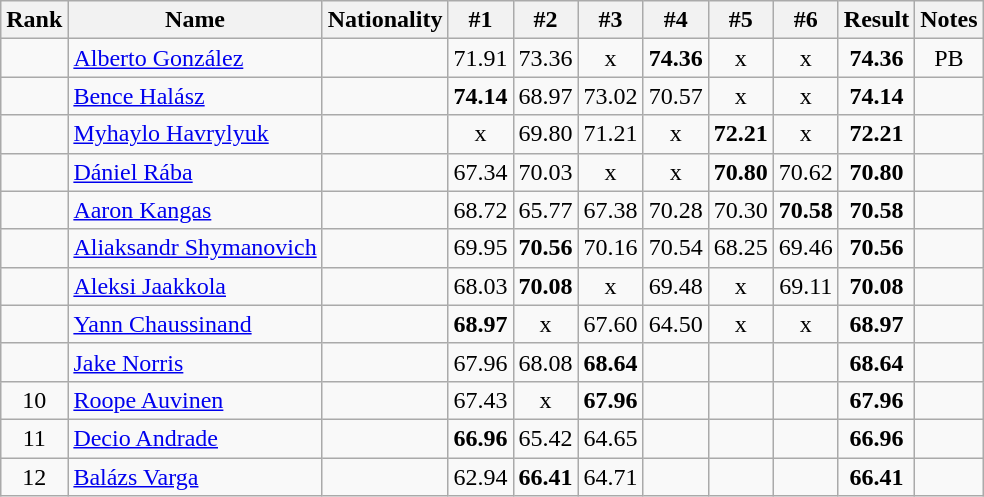<table class="wikitable sortable" style="text-align:center">
<tr>
<th>Rank</th>
<th>Name</th>
<th>Nationality</th>
<th>#1</th>
<th>#2</th>
<th>#3</th>
<th>#4</th>
<th>#5</th>
<th>#6</th>
<th>Result</th>
<th>Notes</th>
</tr>
<tr>
<td></td>
<td align=left><a href='#'>Alberto González</a></td>
<td align=left></td>
<td>71.91</td>
<td>73.36</td>
<td>x</td>
<td><strong>74.36</strong></td>
<td>x</td>
<td>x</td>
<td><strong>74.36</strong></td>
<td>PB</td>
</tr>
<tr>
<td></td>
<td align=left><a href='#'>Bence Halász</a></td>
<td align=left></td>
<td><strong>74.14</strong></td>
<td>68.97</td>
<td>73.02</td>
<td>70.57</td>
<td>x</td>
<td>x</td>
<td><strong>74.14</strong></td>
<td></td>
</tr>
<tr>
<td></td>
<td align=left><a href='#'>Myhaylo Havrylyuk</a></td>
<td align=left></td>
<td>x</td>
<td>69.80</td>
<td>71.21</td>
<td>x</td>
<td><strong>72.21</strong></td>
<td>x</td>
<td><strong>72.21</strong></td>
<td></td>
</tr>
<tr>
<td></td>
<td align=left><a href='#'>Dániel Rába</a></td>
<td align=left></td>
<td>67.34</td>
<td>70.03</td>
<td>x</td>
<td>x</td>
<td><strong>70.80</strong></td>
<td>70.62</td>
<td><strong>70.80</strong></td>
<td></td>
</tr>
<tr>
<td></td>
<td align=left><a href='#'>Aaron Kangas</a></td>
<td align=left></td>
<td>68.72</td>
<td>65.77</td>
<td>67.38</td>
<td>70.28</td>
<td>70.30</td>
<td><strong>70.58</strong></td>
<td><strong>70.58</strong></td>
<td></td>
</tr>
<tr>
<td></td>
<td align=left><a href='#'>Aliaksandr Shymanovich</a></td>
<td align=left></td>
<td>69.95</td>
<td><strong>70.56</strong></td>
<td>70.16</td>
<td>70.54</td>
<td>68.25</td>
<td>69.46</td>
<td><strong>70.56</strong></td>
<td></td>
</tr>
<tr>
<td></td>
<td align=left><a href='#'>Aleksi Jaakkola</a></td>
<td align=left></td>
<td>68.03</td>
<td><strong>70.08</strong></td>
<td>x</td>
<td>69.48</td>
<td>x</td>
<td>69.11</td>
<td><strong>70.08</strong></td>
<td></td>
</tr>
<tr>
<td></td>
<td align=left><a href='#'>Yann Chaussinand</a></td>
<td align=left></td>
<td><strong>68.97</strong></td>
<td>x</td>
<td>67.60</td>
<td>64.50</td>
<td>x</td>
<td>x</td>
<td><strong>68.97</strong></td>
<td></td>
</tr>
<tr>
<td></td>
<td align=left><a href='#'>Jake Norris</a></td>
<td align=left></td>
<td>67.96</td>
<td>68.08</td>
<td><strong>68.64</strong></td>
<td></td>
<td></td>
<td></td>
<td><strong>68.64</strong></td>
<td></td>
</tr>
<tr>
<td>10</td>
<td align=left><a href='#'>Roope Auvinen</a></td>
<td align=left></td>
<td>67.43</td>
<td>x</td>
<td><strong>67.96</strong></td>
<td></td>
<td></td>
<td></td>
<td><strong>67.96</strong></td>
<td></td>
</tr>
<tr>
<td>11</td>
<td align=left><a href='#'>Decio Andrade</a></td>
<td align=left></td>
<td><strong>66.96</strong></td>
<td>65.42</td>
<td>64.65</td>
<td></td>
<td></td>
<td></td>
<td><strong>66.96</strong></td>
<td></td>
</tr>
<tr>
<td>12</td>
<td align=left><a href='#'>Balázs Varga</a></td>
<td align=left></td>
<td>62.94</td>
<td><strong>66.41</strong></td>
<td>64.71</td>
<td></td>
<td></td>
<td></td>
<td><strong>66.41</strong></td>
<td></td>
</tr>
</table>
